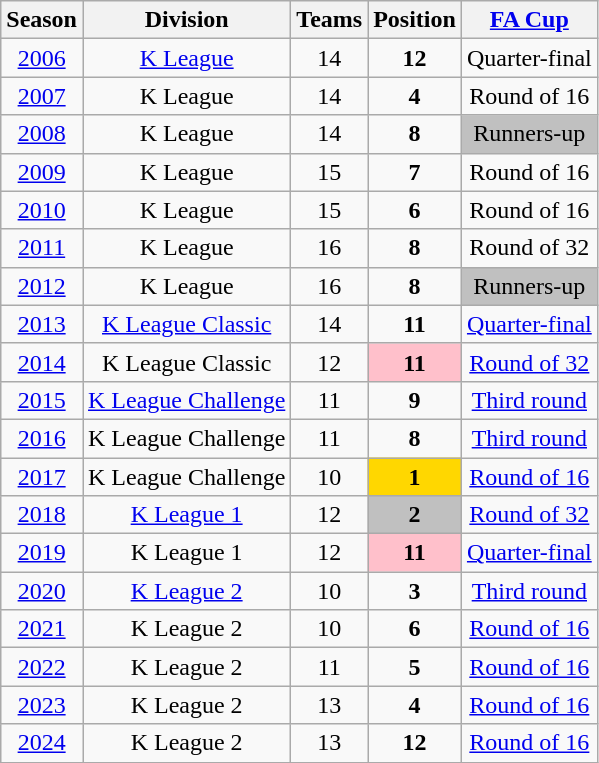<table class="wikitable">
<tr>
<th>Season</th>
<th>Division</th>
<th>Teams</th>
<th>Position</th>
<th><a href='#'>FA Cup</a></th>
</tr>
<tr>
<td align=center><a href='#'>2006</a></td>
<td align=center><a href='#'>K League</a></td>
<td align=center>14</td>
<td align=center><strong>12</strong></td>
<td align=center>Quarter-final</td>
</tr>
<tr>
<td align=center><a href='#'>2007</a></td>
<td align=center>K League</td>
<td align=center>14</td>
<td align=center><strong>4</strong></td>
<td align=center>Round of 16</td>
</tr>
<tr>
<td align=center><a href='#'>2008</a></td>
<td align=center>K League</td>
<td align=center>14</td>
<td align=center><strong>8</strong></td>
<td align=center bgcolor=silver>Runners-up</td>
</tr>
<tr>
<td align=center><a href='#'>2009</a></td>
<td align=center>K League</td>
<td align=center>15</td>
<td align=center><strong>7</strong></td>
<td align=center>Round of 16</td>
</tr>
<tr>
<td align=center><a href='#'>2010</a></td>
<td align=center>K League</td>
<td align=center>15</td>
<td align=center><strong>6</strong></td>
<td align=center>Round of 16</td>
</tr>
<tr>
<td align=center><a href='#'>2011</a></td>
<td align=center>K League</td>
<td align=center>16</td>
<td align=center><strong>8</strong></td>
<td align=center>Round of 32</td>
</tr>
<tr>
<td align=center><a href='#'>2012</a></td>
<td align=center>K League</td>
<td align=center>16</td>
<td align=center><strong>8</strong></td>
<td align=center bgcolor=silver>Runners-up</td>
</tr>
<tr>
<td align=center><a href='#'>2013</a></td>
<td align=center><a href='#'>K League Classic</a></td>
<td align=center>14</td>
<td align=center><strong>11</strong></td>
<td align=center><a href='#'>Quarter-final</a></td>
</tr>
<tr>
<td align=center><a href='#'>2014</a></td>
<td align=center>K League Classic</td>
<td align=center>12</td>
<td align=center bgcolor=pink><strong>11</strong></td>
<td align=center><a href='#'>Round of 32</a></td>
</tr>
<tr>
<td align=center><a href='#'>2015</a></td>
<td align=center><a href='#'>K League Challenge</a></td>
<td align=center>11</td>
<td align=center><strong>9</strong></td>
<td align=center><a href='#'>Third round</a></td>
</tr>
<tr>
<td align=center><a href='#'>2016</a></td>
<td align=center>K League Challenge</td>
<td align=center>11</td>
<td align=center><strong>8</strong></td>
<td align=center><a href='#'>Third round</a></td>
</tr>
<tr>
<td align=center><a href='#'>2017</a></td>
<td align=center>K League Challenge</td>
<td align=center>10</td>
<td align=center bgcolor=gold><strong>1</strong></td>
<td align=center><a href='#'>Round of 16</a></td>
</tr>
<tr>
<td align=center><a href='#'>2018</a></td>
<td align=center><a href='#'>K League 1</a></td>
<td align=center>12</td>
<td align=center bgcolor=silver><strong>2</strong></td>
<td align=center><a href='#'>Round of 32</a></td>
</tr>
<tr>
<td align=center><a href='#'>2019</a></td>
<td align=center>K League 1</td>
<td align=center>12</td>
<td align=center bgcolor=pink><strong>11</strong></td>
<td align=center><a href='#'>Quarter-final</a></td>
</tr>
<tr>
<td align=center><a href='#'>2020</a></td>
<td align=center><a href='#'>K League 2</a></td>
<td align=center>10</td>
<td align=center><strong>3</strong></td>
<td align=center><a href='#'>Third round</a></td>
</tr>
<tr>
<td align=center><a href='#'>2021</a></td>
<td align=center>K League 2</td>
<td align=center>10</td>
<td align=center><strong>6</strong></td>
<td align=center><a href='#'>Round of 16</a></td>
</tr>
<tr>
<td align=center><a href='#'>2022</a></td>
<td align=center>K League 2</td>
<td align=center>11</td>
<td align=center><strong>5</strong></td>
<td align=center><a href='#'>Round of 16</a></td>
</tr>
<tr>
<td align=center><a href='#'>2023</a></td>
<td align=center>K League 2</td>
<td align=center>13</td>
<td align=center><strong>4</strong></td>
<td align=center><a href='#'>Round of 16</a></td>
</tr>
<tr>
<td align=center><a href='#'>2024</a></td>
<td align=center>K League 2</td>
<td align=center>13</td>
<td align=center><strong>12</strong></td>
<td align=center><a href='#'>Round of 16</a></td>
</tr>
</table>
